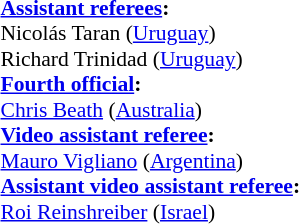<table width=50% style="font-size:90%">
<tr>
<td><br><strong><a href='#'>Assistant referees</a>:</strong>
<br>Nicolás Taran (<a href='#'>Uruguay</a>)
<br>Richard Trinidad (<a href='#'>Uruguay</a>)
<br><strong><a href='#'>Fourth official</a>:</strong>
<br><a href='#'>Chris Beath</a> (<a href='#'>Australia</a>)
<br><strong><a href='#'>Video assistant referee</a>:</strong>
<br><a href='#'>Mauro Vigliano</a> (<a href='#'>Argentina</a>)
<br><strong><a href='#'>Assistant video assistant referee</a>:</strong>
<br><a href='#'>Roi Reinshreiber</a> (<a href='#'>Israel</a>)</td>
</tr>
</table>
